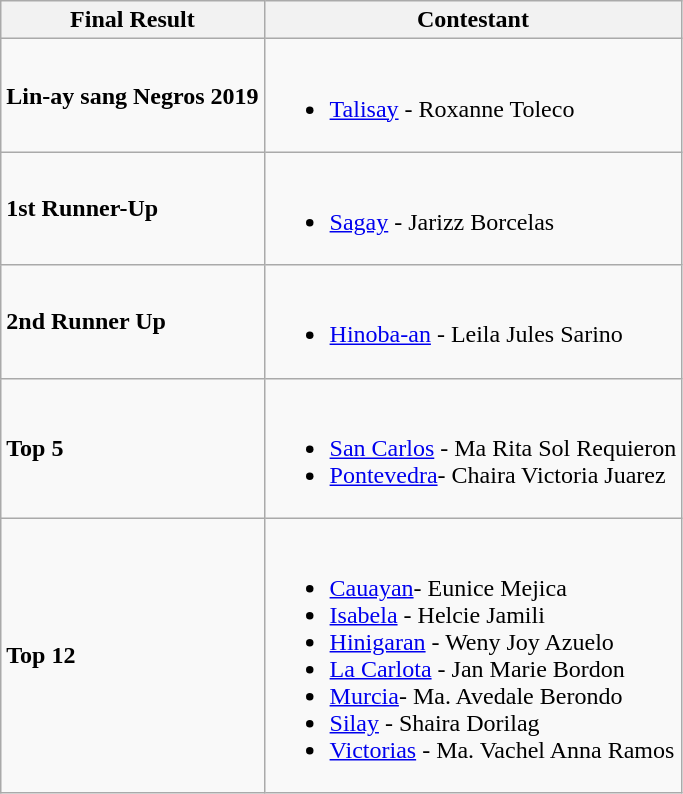<table class="wikitable">
<tr>
<th>Final Result</th>
<th>Contestant</th>
</tr>
<tr>
<td><strong>Lin-ay sang Negros 2019</strong></td>
<td><br><ul><li><a href='#'>Talisay</a> - Roxanne Toleco</li></ul></td>
</tr>
<tr>
<td><strong>1st Runner-Up</strong></td>
<td><br><ul><li><a href='#'>Sagay</a> - Jarizz Borcelas</li></ul></td>
</tr>
<tr>
<td><strong>2nd Runner Up</strong></td>
<td><br><ul><li><a href='#'>Hinoba-an</a> - Leila Jules Sarino</li></ul></td>
</tr>
<tr>
<td><strong>Top 5</strong></td>
<td><br><ul><li><a href='#'>San Carlos</a> - Ma Rita Sol Requieron</li><li><a href='#'>Pontevedra</a>- Chaira Victoria Juarez</li></ul></td>
</tr>
<tr>
<td><strong>Top 12</strong></td>
<td><br><ul><li><a href='#'>Cauayan</a>- Eunice Mejica</li><li><a href='#'>Isabela</a> - Helcie Jamili</li><li><a href='#'>Hinigaran</a> - Weny Joy Azuelo</li><li><a href='#'>La Carlota</a> - Jan Marie Bordon</li><li><a href='#'>Murcia</a>- Ma. Avedale Berondo</li><li><a href='#'>Silay</a> - Shaira Dorilag</li><li><a href='#'>Victorias</a> - Ma. Vachel Anna Ramos</li></ul></td>
</tr>
</table>
